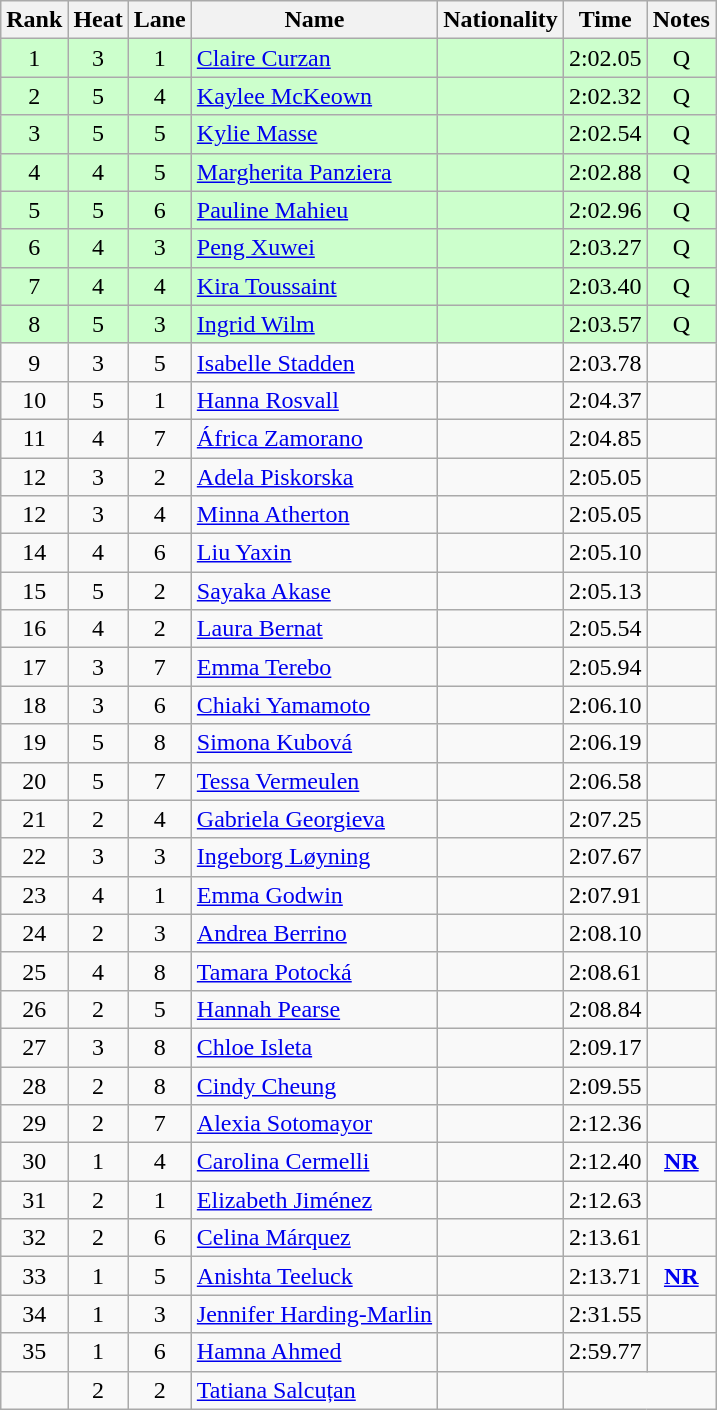<table class="wikitable sortable" style="text-align:center">
<tr>
<th>Rank</th>
<th>Heat</th>
<th>Lane</th>
<th>Name</th>
<th>Nationality</th>
<th>Time</th>
<th>Notes</th>
</tr>
<tr bgcolor=ccffcc>
<td>1</td>
<td>3</td>
<td>1</td>
<td align=left><a href='#'>Claire Curzan</a></td>
<td align=left></td>
<td>2:02.05</td>
<td>Q</td>
</tr>
<tr bgcolor=ccffcc>
<td>2</td>
<td>5</td>
<td>4</td>
<td align=left><a href='#'>Kaylee McKeown</a></td>
<td align=left></td>
<td>2:02.32</td>
<td>Q</td>
</tr>
<tr bgcolor=ccffcc>
<td>3</td>
<td>5</td>
<td>5</td>
<td align=left><a href='#'>Kylie Masse</a></td>
<td align=left></td>
<td>2:02.54</td>
<td>Q</td>
</tr>
<tr bgcolor=ccffcc>
<td>4</td>
<td>4</td>
<td>5</td>
<td align=left><a href='#'>Margherita Panziera</a></td>
<td align=left></td>
<td>2:02.88</td>
<td>Q</td>
</tr>
<tr bgcolor=ccffcc>
<td>5</td>
<td>5</td>
<td>6</td>
<td align=left><a href='#'>Pauline Mahieu</a></td>
<td align=left></td>
<td>2:02.96</td>
<td>Q</td>
</tr>
<tr bgcolor=ccffcc>
<td>6</td>
<td>4</td>
<td>3</td>
<td align=left><a href='#'>Peng Xuwei</a></td>
<td align=left></td>
<td>2:03.27</td>
<td>Q</td>
</tr>
<tr bgcolor=ccffcc>
<td>7</td>
<td>4</td>
<td>4</td>
<td align=left><a href='#'>Kira Toussaint</a></td>
<td align=left></td>
<td>2:03.40</td>
<td>Q</td>
</tr>
<tr bgcolor=ccffcc>
<td>8</td>
<td>5</td>
<td>3</td>
<td align=left><a href='#'>Ingrid Wilm</a></td>
<td align=left></td>
<td>2:03.57</td>
<td>Q</td>
</tr>
<tr>
<td>9</td>
<td>3</td>
<td>5</td>
<td align=left><a href='#'>Isabelle Stadden</a></td>
<td align=left></td>
<td>2:03.78</td>
<td></td>
</tr>
<tr>
<td>10</td>
<td>5</td>
<td>1</td>
<td align=left><a href='#'>Hanna Rosvall</a></td>
<td align=left></td>
<td>2:04.37</td>
<td></td>
</tr>
<tr>
<td>11</td>
<td>4</td>
<td>7</td>
<td align=left><a href='#'>África Zamorano</a></td>
<td align=left></td>
<td>2:04.85</td>
<td></td>
</tr>
<tr>
<td>12</td>
<td>3</td>
<td>2</td>
<td align=left><a href='#'>Adela Piskorska</a></td>
<td align=left></td>
<td>2:05.05</td>
<td></td>
</tr>
<tr>
<td>12</td>
<td>3</td>
<td>4</td>
<td align=left><a href='#'>Minna Atherton</a></td>
<td align=left></td>
<td>2:05.05</td>
<td></td>
</tr>
<tr>
<td>14</td>
<td>4</td>
<td>6</td>
<td align=left><a href='#'>Liu Yaxin</a></td>
<td align=left></td>
<td>2:05.10</td>
<td></td>
</tr>
<tr>
<td>15</td>
<td>5</td>
<td>2</td>
<td align=left><a href='#'>Sayaka Akase</a></td>
<td align=left></td>
<td>2:05.13</td>
<td></td>
</tr>
<tr>
<td>16</td>
<td>4</td>
<td>2</td>
<td align=left><a href='#'>Laura Bernat</a></td>
<td align=left></td>
<td>2:05.54</td>
<td></td>
</tr>
<tr>
<td>17</td>
<td>3</td>
<td>7</td>
<td align=left><a href='#'>Emma Terebo</a></td>
<td align=left></td>
<td>2:05.94</td>
<td></td>
</tr>
<tr>
<td>18</td>
<td>3</td>
<td>6</td>
<td align=left><a href='#'>Chiaki Yamamoto</a></td>
<td align=left></td>
<td>2:06.10</td>
<td></td>
</tr>
<tr>
<td>19</td>
<td>5</td>
<td>8</td>
<td align=left><a href='#'>Simona Kubová</a></td>
<td align=left></td>
<td>2:06.19</td>
<td></td>
</tr>
<tr>
<td>20</td>
<td>5</td>
<td>7</td>
<td align=left><a href='#'>Tessa Vermeulen</a></td>
<td align=left></td>
<td>2:06.58</td>
<td></td>
</tr>
<tr>
<td>21</td>
<td>2</td>
<td>4</td>
<td align=left><a href='#'>Gabriela Georgieva</a></td>
<td align=left></td>
<td>2:07.25</td>
<td></td>
</tr>
<tr>
<td>22</td>
<td>3</td>
<td>3</td>
<td align=left><a href='#'>Ingeborg Løyning</a></td>
<td align=left></td>
<td>2:07.67</td>
<td></td>
</tr>
<tr>
<td>23</td>
<td>4</td>
<td>1</td>
<td align=left><a href='#'>Emma Godwin</a></td>
<td align=left></td>
<td>2:07.91</td>
<td></td>
</tr>
<tr>
<td>24</td>
<td>2</td>
<td>3</td>
<td align=left><a href='#'>Andrea Berrino</a></td>
<td align=left></td>
<td>2:08.10</td>
<td></td>
</tr>
<tr>
<td>25</td>
<td>4</td>
<td>8</td>
<td align=left><a href='#'>Tamara Potocká</a></td>
<td align=left></td>
<td>2:08.61</td>
<td></td>
</tr>
<tr>
<td>26</td>
<td>2</td>
<td>5</td>
<td align=left><a href='#'>Hannah Pearse</a></td>
<td align=left></td>
<td>2:08.84</td>
<td></td>
</tr>
<tr>
<td>27</td>
<td>3</td>
<td>8</td>
<td align=left><a href='#'>Chloe Isleta</a></td>
<td align=left></td>
<td>2:09.17</td>
<td></td>
</tr>
<tr>
<td>28</td>
<td>2</td>
<td>8</td>
<td align=left><a href='#'>Cindy Cheung</a></td>
<td align=left></td>
<td>2:09.55</td>
<td></td>
</tr>
<tr>
<td>29</td>
<td>2</td>
<td>7</td>
<td align=left><a href='#'>Alexia Sotomayor</a></td>
<td align=left></td>
<td>2:12.36</td>
<td></td>
</tr>
<tr>
<td>30</td>
<td>1</td>
<td>4</td>
<td align=left><a href='#'>Carolina Cermelli</a></td>
<td align=left></td>
<td>2:12.40</td>
<td><strong><a href='#'>NR</a></strong></td>
</tr>
<tr>
<td>31</td>
<td>2</td>
<td>1</td>
<td align=left><a href='#'>Elizabeth Jiménez</a></td>
<td align=left></td>
<td>2:12.63</td>
<td></td>
</tr>
<tr>
<td>32</td>
<td>2</td>
<td>6</td>
<td align=left><a href='#'>Celina Márquez</a></td>
<td align=left></td>
<td>2:13.61</td>
<td></td>
</tr>
<tr>
<td>33</td>
<td>1</td>
<td>5</td>
<td align=left><a href='#'>Anishta Teeluck</a></td>
<td align=left></td>
<td>2:13.71</td>
<td><strong><a href='#'>NR</a></strong></td>
</tr>
<tr>
<td>34</td>
<td>1</td>
<td>3</td>
<td align=left><a href='#'>Jennifer Harding-Marlin</a></td>
<td align=left></td>
<td>2:31.55</td>
<td></td>
</tr>
<tr>
<td>35</td>
<td>1</td>
<td>6</td>
<td align=left><a href='#'>Hamna Ahmed</a></td>
<td align=left></td>
<td>2:59.77</td>
<td></td>
</tr>
<tr>
<td></td>
<td>2</td>
<td>2</td>
<td align=left><a href='#'>Tatiana Salcuțan</a></td>
<td align=left></td>
<td colspan=2></td>
</tr>
</table>
